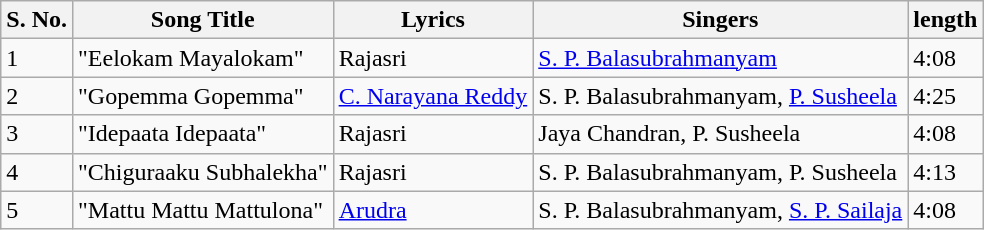<table class="wikitable">
<tr>
<th>S. No.</th>
<th>Song Title</th>
<th>Lyrics</th>
<th>Singers</th>
<th>length</th>
</tr>
<tr>
<td>1</td>
<td>"Eelokam Mayalokam"</td>
<td>Rajasri</td>
<td><a href='#'>S. P. Balasubrahmanyam</a></td>
<td>4:08</td>
</tr>
<tr>
<td>2</td>
<td>"Gopemma Gopemma"</td>
<td><a href='#'>C. Narayana Reddy</a></td>
<td>S. P. Balasubrahmanyam, <a href='#'>P. Susheela</a></td>
<td>4:25</td>
</tr>
<tr>
<td>3</td>
<td>"Idepaata Idepaata"</td>
<td>Rajasri</td>
<td>Jaya Chandran, P. Susheela</td>
<td>4:08</td>
</tr>
<tr>
<td>4</td>
<td>"Chiguraaku Subhalekha"</td>
<td>Rajasri</td>
<td>S. P. Balasubrahmanyam, P. Susheela</td>
<td>4:13</td>
</tr>
<tr>
<td>5</td>
<td>"Mattu Mattu Mattulona"</td>
<td><a href='#'>Arudra</a></td>
<td>S. P. Balasubrahmanyam, <a href='#'>S. P. Sailaja</a></td>
<td>4:08</td>
</tr>
</table>
